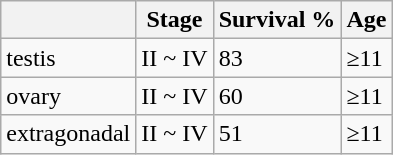<table class="wikitable">
<tr>
<th></th>
<th>Stage</th>
<th>Survival %</th>
<th>Age</th>
</tr>
<tr>
<td>testis</td>
<td>II ~ IV</td>
<td>83</td>
<td>≥11</td>
</tr>
<tr>
<td>ovary</td>
<td>II ~ IV</td>
<td>60</td>
<td>≥11</td>
</tr>
<tr>
<td>extragonadal</td>
<td>II ~ IV</td>
<td>51</td>
<td>≥11</td>
</tr>
</table>
